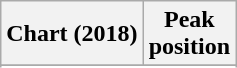<table class="wikitable plainrowheaders" style="text-align:center">
<tr>
<th scope="col">Chart (2018)</th>
<th scope="col">Peak<br> position</th>
</tr>
<tr>
</tr>
<tr>
</tr>
<tr>
</tr>
</table>
